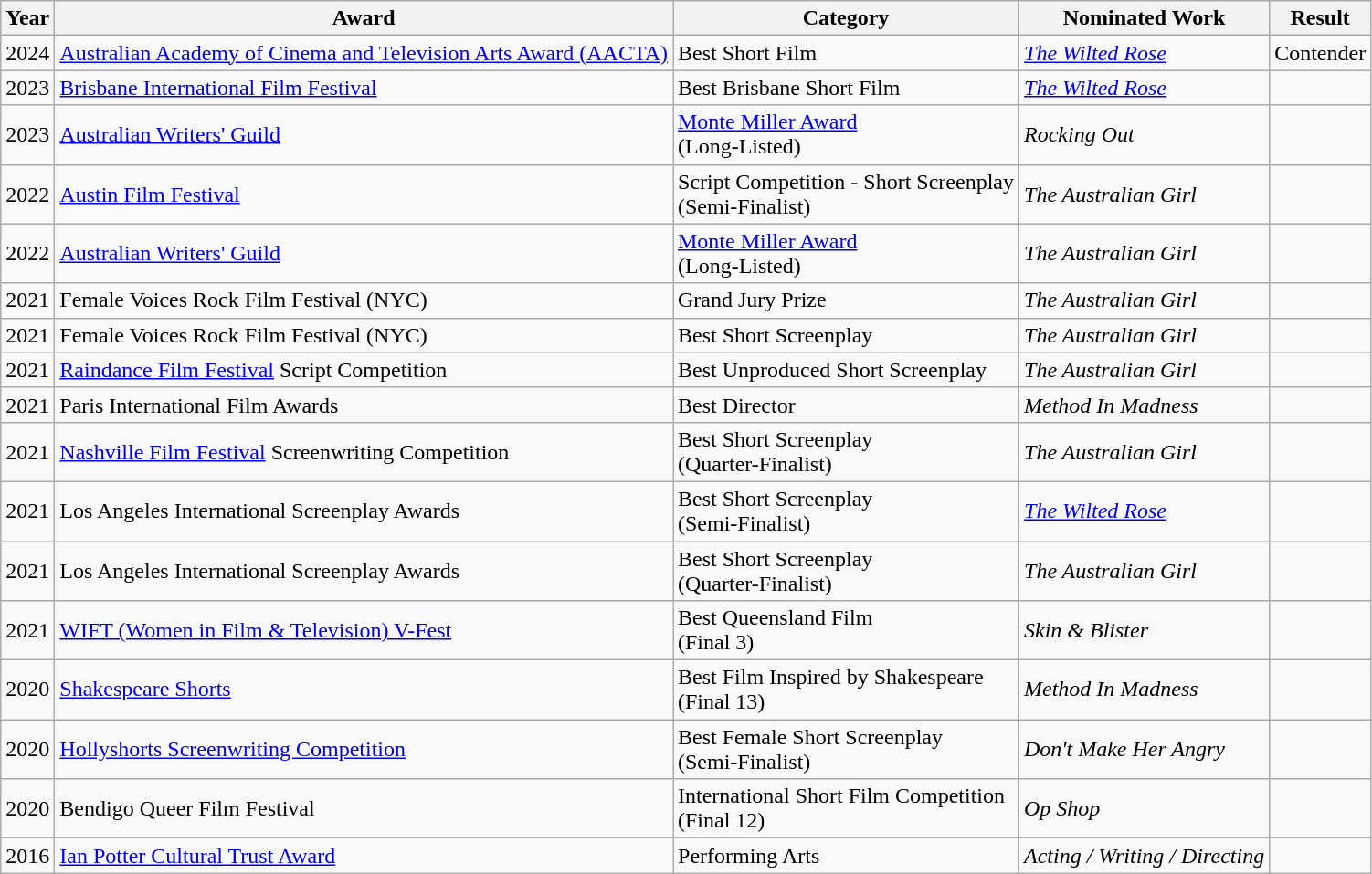<table class="wikitable sortable">
<tr>
<th>Year</th>
<th>Award</th>
<th>Category</th>
<th>Nominated Work</th>
<th>Result</th>
</tr>
<tr>
<td>2024</td>
<td><a href='#'>Australian Academy of Cinema and Television Arts Award (AACTA)</a></td>
<td>Best Short Film</td>
<td><em><a href='#'>The Wilted Rose</a></em></td>
<td>Contender</td>
</tr>
<tr>
<td>2023</td>
<td><a href='#'>Brisbane International Film Festival</a></td>
<td>Best Brisbane Short Film</td>
<td><em><a href='#'>The Wilted Rose</a></em></td>
<td></td>
</tr>
<tr>
<td>2023</td>
<td><a href='#'>Australian Writers' Guild</a></td>
<td><a href='#'>Monte Miller Award</a><br>(Long-Listed)</td>
<td><em>Rocking Out</em></td>
<td></td>
</tr>
<tr>
<td>2022</td>
<td><a href='#'>Austin Film Festival</a></td>
<td>Script Competition - Short Screenplay<br>(Semi-Finalist)</td>
<td><em>The Australian Girl</em></td>
<td></td>
</tr>
<tr>
<td>2022</td>
<td><a href='#'>Australian Writers' Guild</a></td>
<td><a href='#'>Monte Miller Award</a><br>(Long-Listed)</td>
<td><em>The Australian Girl</em></td>
<td></td>
</tr>
<tr>
<td>2021</td>
<td>Female Voices Rock Film Festival (NYC)</td>
<td>Grand Jury Prize</td>
<td><em>The Australian Girl</em></td>
<td></td>
</tr>
<tr>
<td>2021</td>
<td>Female Voices Rock Film Festival (NYC)</td>
<td>Best Short Screenplay</td>
<td><em>The Australian Girl</em></td>
<td></td>
</tr>
<tr>
<td>2021</td>
<td><a href='#'>Raindance Film Festival</a> Script Competition</td>
<td>Best Unproduced Short Screenplay</td>
<td><em>The Australian Girl</em></td>
<td></td>
</tr>
<tr>
<td>2021</td>
<td>Paris International Film Awards</td>
<td>Best Director</td>
<td><em>Method In Madness</em></td>
<td></td>
</tr>
<tr>
<td>2021</td>
<td><a href='#'>Nashville Film Festival</a> Screenwriting Competition</td>
<td>Best Short Screenplay<br>(Quarter-Finalist)</td>
<td><em>The Australian Girl</em></td>
<td></td>
</tr>
<tr>
<td>2021</td>
<td>Los Angeles International Screenplay Awards</td>
<td>Best Short Screenplay<br>(Semi-Finalist)</td>
<td><em><a href='#'>The Wilted Rose</a></em></td>
<td></td>
</tr>
<tr>
<td>2021</td>
<td>Los Angeles International Screenplay Awards</td>
<td>Best Short Screenplay<br>(Quarter-Finalist)</td>
<td><em>The Australian Girl</em></td>
<td></td>
</tr>
<tr>
<td>2021</td>
<td><a href='#'>WIFT (Women in Film & Television) V-Fest</a></td>
<td>Best Queensland Film<br>(Final 3)</td>
<td><em>Skin & Blister</em></td>
<td></td>
</tr>
<tr>
<td>2020</td>
<td><a href='#'>Shakespeare Shorts</a></td>
<td>Best Film Inspired by Shakespeare<br>(Final 13)</td>
<td><em>Method In Madness</em></td>
<td></td>
</tr>
<tr>
<td>2020</td>
<td><a href='#'>Hollyshorts Screenwriting Competition</a></td>
<td>Best Female Short Screenplay<br>(Semi-Finalist)</td>
<td><em>Don't Make Her Angry</em></td>
<td></td>
</tr>
<tr>
<td>2020</td>
<td>Bendigo Queer Film Festival</td>
<td>International Short Film Competition<br>(Final 12)</td>
<td><em>Op Shop</em></td>
<td></td>
</tr>
<tr>
<td>2016</td>
<td><a href='#'> Ian Potter Cultural Trust Award</a></td>
<td>Performing Arts</td>
<td><em>Acting / Writing / Directing</em></td>
<td></td>
</tr>
</table>
